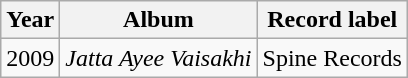<table class="wikitable sortable">
<tr>
<th>Year</th>
<th>Album</th>
<th>Record label</th>
</tr>
<tr>
<td>2009</td>
<td><em>Jatta Ayee Vaisakhi</em></td>
<td>Spine Records</td>
</tr>
</table>
